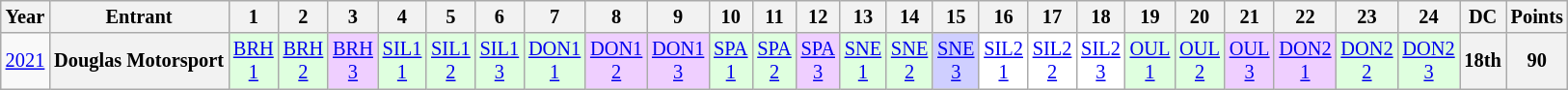<table class="wikitable" style="text-align:center; font-size:85%">
<tr>
<th>Year</th>
<th>Entrant</th>
<th>1</th>
<th>2</th>
<th>3</th>
<th>4</th>
<th>5</th>
<th>6</th>
<th>7</th>
<th>8</th>
<th>9</th>
<th>10</th>
<th>11</th>
<th>12</th>
<th>13</th>
<th>14</th>
<th>15</th>
<th>16</th>
<th>17</th>
<th>18</th>
<th>19</th>
<th>20</th>
<th>21</th>
<th>22</th>
<th>23</th>
<th>24</th>
<th>DC</th>
<th>Points</th>
</tr>
<tr>
<td><a href='#'>2021</a></td>
<th nowrap>Douglas Motorsport</th>
<td style="background:#DFFFDF;"><a href='#'>BRH<br>1</a><br></td>
<td style="background:#DFFFDF;"><a href='#'>BRH<br>2</a><br></td>
<td style="background:#EFCFFF;"><a href='#'>BRH<br>3</a><br></td>
<td style="background:#DFFFDF;"><a href='#'>SIL1<br>1</a><br></td>
<td style="background:#DFFFDF;"><a href='#'>SIL1<br>2</a><br></td>
<td style="background:#DFFFDF;"><a href='#'>SIL1<br>3</a><br></td>
<td style="background:#DFFFDF;"><a href='#'>DON1<br>1</a><br></td>
<td style="background:#EFCFFF;"><a href='#'>DON1<br>2</a><br></td>
<td style="background:#EFCFFF;"><a href='#'>DON1<br>3</a><br></td>
<td style="background:#DFFFDF;"><a href='#'>SPA<br>1</a><br></td>
<td style="background:#DFFFDF;"><a href='#'>SPA<br>2</a><br></td>
<td style="background:#EFCFFF;"><a href='#'>SPA<br>3</a><br></td>
<td style="background:#DFFFDF;"><a href='#'>SNE<br>1</a><br></td>
<td style="background:#DFFFDF;"><a href='#'>SNE<br>2</a><br></td>
<td style="background:#CFCFFF;"><a href='#'>SNE<br>3</a><br></td>
<td style="background:#FFFFFF;"><a href='#'>SIL2<br>1</a><br></td>
<td style="background:#FFFFFF;"><a href='#'>SIL2<br>2</a><br></td>
<td style="background:#FFFFFF;"><a href='#'>SIL2<br>3</a><br></td>
<td style="background:#DFFFDF;"><a href='#'>OUL<br>1</a><br></td>
<td style="background:#DFFFDF;"><a href='#'>OUL<br>2</a><br></td>
<td style="background:#EFCFFF;"><a href='#'>OUL<br>3</a><br></td>
<td style="background:#EFCFFF;"><a href='#'>DON2<br>1</a><br></td>
<td style="background:#DFFFDF;"><a href='#'>DON2<br>2</a><br></td>
<td style="background:#DFFFDF;"><a href='#'>DON2<br>3</a><br></td>
<th>18th</th>
<th>90</th>
</tr>
</table>
